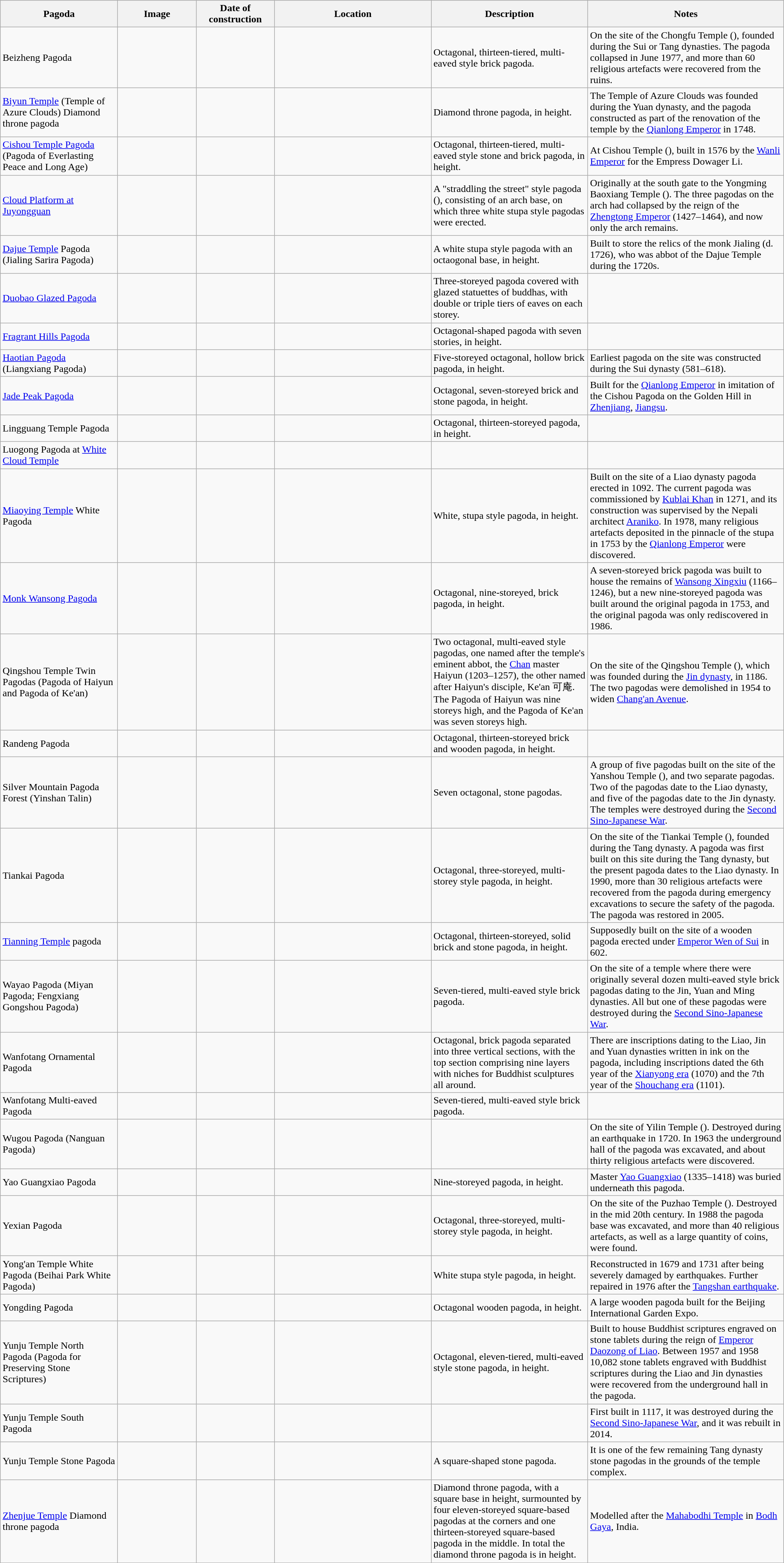<table class="wikitable sortable" style="width: 100%">
<tr>
<th width="15%">Pagoda</th>
<th width="10%">Image</th>
<th width="10%">Date of construction</th>
<th width="20%">Location</th>
<th width="20%">Description</th>
<th width="25%">Notes</th>
</tr>
<tr>
<td>Beizheng Pagoda<br></td>
<td></td>
<td></td>
<td><br><small></small></td>
<td>Octagonal, thirteen-tiered, multi-eaved style brick pagoda.</td>
<td>On the site of the Chongfu Temple (), founded during the Sui or Tang dynasties.  The pagoda collapsed in June 1977, and more than 60 religious artefacts were recovered from the ruins.</td>
</tr>
<tr>
<td><a href='#'>Biyun Temple</a> (Temple of Azure Clouds) Diamond throne pagoda<br></td>
<td></td>
<td></td>
<td><br><small></small></td>
<td>Diamond throne pagoda,  in height.</td>
<td>The Temple of Azure Clouds was founded during the Yuan dynasty, and the pagoda constructed as part of the renovation of the temple by the <a href='#'>Qianlong Emperor</a> in 1748.</td>
</tr>
<tr>
<td><a href='#'>Cishou Temple Pagoda</a> (Pagoda of Everlasting Peace and Long Age)<br></td>
<td></td>
<td></td>
<td><br><small></small></td>
<td>Octagonal, thirteen-tiered, multi-eaved style stone and brick pagoda,  in height.</td>
<td>At Cishou Temple (), built in 1576 by the <a href='#'>Wanli Emperor</a> for the Empress Dowager Li.</td>
</tr>
<tr>
<td><a href='#'>Cloud Platform at Juyongguan</a><br></td>
<td></td>
<td></td>
<td><br><small></small></td>
<td>A "straddling the street" style pagoda (), consisting of an arch base, on which three white stupa style pagodas were erected.</td>
<td>Originally at the south gate to the Yongming Baoxiang Temple ().  The three pagodas on the arch had collapsed by the reign of the <a href='#'>Zhengtong Emperor</a> (1427–1464), and now only the arch remains.</td>
</tr>
<tr>
<td><a href='#'>Dajue Temple</a> Pagoda (Jialing Sarira Pagoda)<br></td>
<td></td>
<td></td>
<td><br><small></small></td>
<td>A white stupa style pagoda with an octaogonal base,  in height.</td>
<td>Built to store the relics of the monk Jialing  (d. 1726), who was abbot of the Dajue Temple during the 1720s.</td>
</tr>
<tr>
<td><a href='#'>Duobao Glazed Pagoda</a><br></td>
<td></td>
<td></td>
<td><br><small></small></td>
<td>Three-storeyed pagoda covered with glazed statuettes of buddhas, with double or triple tiers of eaves on each storey.</td>
<td></td>
</tr>
<tr>
<td><a href='#'>Fragrant Hills Pagoda</a><br></td>
<td></td>
<td></td>
<td><br><small></small></td>
<td>Octagonal-shaped pagoda with seven stories,  in height.</td>
<td></td>
</tr>
<tr>
<td><a href='#'>Haotian Pagoda</a> (Liangxiang Pagoda)<br></td>
<td></td>
<td></td>
<td><br><small></small></td>
<td>Five-storeyed octagonal, hollow brick pagoda,  in height.</td>
<td>Earliest pagoda on the site was constructed during the Sui dynasty (581–618).</td>
</tr>
<tr>
<td><a href='#'>Jade Peak Pagoda</a><br></td>
<td></td>
<td></td>
<td><br><small></small></td>
<td>Octagonal, seven-storeyed brick and stone pagoda,  in height.</td>
<td>Built for the <a href='#'>Qianlong Emperor</a> in imitation of the Cishou Pagoda on the Golden Hill in <a href='#'>Zhenjiang</a>, <a href='#'>Jiangsu</a>.</td>
</tr>
<tr>
<td>Lingguang Temple Pagoda<br></td>
<td></td>
<td></td>
<td><br><small></small></td>
<td>Octagonal, thirteen-storeyed pagoda,  in height.</td>
<td></td>
</tr>
<tr>
<td>Luogong Pagoda at <a href='#'>White Cloud Temple</a><br></td>
<td></td>
<td></td>
<td><br><small></small></td>
<td></td>
<td></td>
</tr>
<tr>
<td><a href='#'>Miaoying Temple</a> White Pagoda<br></td>
<td></td>
<td></td>
<td><br><small></small></td>
<td>White, stupa style pagoda,  in height.</td>
<td>Built on the site of a Liao dynasty pagoda erected in 1092. The current pagoda was commissioned by <a href='#'>Kublai Khan</a> in 1271, and its construction was supervised by the Nepali architect <a href='#'>Araniko</a>. In 1978, many religious artefacts deposited in the pinnacle of the stupa in 1753 by the <a href='#'>Qianlong Emperor</a> were discovered.</td>
</tr>
<tr>
<td><a href='#'>Monk Wansong Pagoda</a><br></td>
<td></td>
<td></td>
<td><br><small></small></td>
<td>Octagonal, nine-storeyed, brick pagoda,  in height.</td>
<td>A seven-storeyed brick pagoda was built to house the remains of <a href='#'>Wansong Xingxiu</a> (1166–1246), but a new nine-storeyed pagoda was built around the original pagoda in 1753, and the original pagoda was only rediscovered in 1986.</td>
</tr>
<tr>
<td>Qingshou Temple Twin Pagodas (Pagoda of Haiyun and Pagoda of Ke'an)<br></td>
<td></td>
<td></td>
<td><br><small></small></td>
<td>Two octagonal, multi-eaved style pagodas, one named after the temple's eminent abbot, the <a href='#'>Chan</a> master Haiyun  (1203–1257), the other named after Haiyun's disciple, Ke'an 可庵. The Pagoda of Haiyun was nine storeys high, and the Pagoda of Ke'an was seven storeys high.</td>
<td>On the site of the Qingshou Temple (), which was founded during the <a href='#'>Jin dynasty</a>, in 1186. The two pagodas were demolished in 1954 to widen <a href='#'>Chang'an Avenue</a>.</td>
</tr>
<tr>
<td>Randeng Pagoda<br></td>
<td></td>
<td></td>
<td><br><small></small></td>
<td>Octagonal, thirteen-storeyed brick and wooden pagoda,  in height.</td>
<td></td>
</tr>
<tr>
<td>Silver Mountain Pagoda Forest (Yinshan Talin)<br></td>
<td></td>
<td></td>
<td><br><small></small></td>
<td>Seven octagonal, stone pagodas.</td>
<td>A group of five pagodas built on the site of the Yanshou Temple (), and two separate pagodas. Two of the pagodas date to the Liao dynasty, and five of the pagodas date to the Jin dynasty. The temples were destroyed during the <a href='#'>Second Sino-Japanese War</a>.</td>
</tr>
<tr>
<td>Tiankai Pagoda<br></td>
<td></td>
<td></td>
<td><br><small></small></td>
<td>Octagonal, three-storeyed, multi-storey style pagoda,  in height.</td>
<td>On the site of the Tiankai Temple (), founded during the Tang dynasty.  A pagoda was first built on this site during the Tang dynasty, but the present pagoda dates to the Liao dynasty.  In 1990, more than 30 religious artefacts were recovered from the pagoda during emergency excavations to secure the safety of the pagoda. The pagoda was restored in 2005.</td>
</tr>
<tr>
<td><a href='#'>Tianning Temple</a> pagoda<br></td>
<td></td>
<td></td>
<td><br><small></small></td>
<td>Octagonal, thirteen-storeyed, solid brick and stone pagoda,  in height.</td>
<td>Supposedly built on the site of a wooden pagoda erected under <a href='#'>Emperor Wen of Sui</a> in 602.</td>
</tr>
<tr>
<td>Wayao Pagoda (Miyan Pagoda; Fengxiang Gongshou Pagoda)<br></td>
<td></td>
<td></td>
<td><br><small></small></td>
<td>Seven-tiered, multi-eaved style brick pagoda.</td>
<td>On the site of a temple where there were originally several dozen multi-eaved style brick pagodas dating to the Jin, Yuan and Ming dynasties.  All but one of these pagodas were destroyed during the <a href='#'>Second Sino-Japanese War</a>.</td>
</tr>
<tr>
<td>Wanfotang Ornamental Pagoda<br></td>
<td></td>
<td></td>
<td><br><small></small></td>
<td>Octagonal, brick pagoda separated into three vertical sections, with the top section comprising nine layers with niches for Buddhist sculptures all around.</td>
<td>There are inscriptions dating to the Liao, Jin and Yuan dynasties written in ink on the pagoda, including inscriptions dated the 6th year of the <a href='#'>Xianyong era</a> (1070) and the 7th year of the <a href='#'>Shouchang era</a> (1101).</td>
</tr>
<tr>
<td>Wanfotang Multi-eaved Pagoda<br></td>
<td></td>
<td></td>
<td><br><small></small></td>
<td>Seven-tiered, multi-eaved style brick pagoda.</td>
<td></td>
</tr>
<tr>
<td>Wugou Pagoda (Nanguan Pagoda)<br></td>
<td></td>
<td></td>
<td><br><small></small></td>
<td></td>
<td>On the site of Yilin Temple (). Destroyed during an earthquake in 1720.  In 1963 the underground hall of the pagoda was excavated, and about thirty religious artefacts were discovered.</td>
</tr>
<tr>
<td>Yao Guangxiao Pagoda <br></td>
<td></td>
<td></td>
<td><br><small></small></td>
<td>Nine-storeyed pagoda,  in height.</td>
<td>Master <a href='#'>Yao Guangxiao</a> (1335–1418) was buried underneath this pagoda.</td>
</tr>
<tr>
<td>Yexian Pagoda<br></td>
<td></td>
<td></td>
<td><br><small></small></td>
<td>Octagonal, three-storeyed, multi-storey style pagoda,  in height.</td>
<td>On the site of the Puzhao Temple (). Destroyed in the mid 20th century. In 1988 the pagoda base was excavated, and more than 40 religious artefacts, as well as a large quantity of coins, were found.</td>
</tr>
<tr>
<td>Yong'an Temple White Pagoda (Beihai Park White Pagoda)<br></td>
<td></td>
<td></td>
<td><br><small></small></td>
<td>White stupa style pagoda,  in height.</td>
<td>Reconstructed in 1679 and 1731 after being severely damaged by earthquakes.  Further repaired in 1976 after the <a href='#'>Tangshan earthquake</a>.</td>
</tr>
<tr>
<td>Yongding Pagoda<br></td>
<td></td>
<td></td>
<td><br><small></small></td>
<td>Octagonal wooden pagoda,  in height.</td>
<td>A large wooden pagoda built for the Beijing International Garden Expo.</td>
</tr>
<tr>
<td>Yunju Temple North Pagoda (Pagoda for Preserving Stone Scriptures)<br></td>
<td></td>
<td></td>
<td><br><small></small></td>
<td>Octagonal, eleven-tiered, multi-eaved style stone pagoda,  in height.</td>
<td>Built to house Buddhist scriptures engraved on stone tablets during the reign of <a href='#'>Emperor Daozong of Liao</a>.  Between 1957 and 1958 10,082 stone tablets engraved with Buddhist scriptures during the Liao and Jin dynasties were recovered from the underground hall in the pagoda.</td>
</tr>
<tr>
<td>Yunju Temple South Pagoda<br></td>
<td></td>
<td></td>
<td><br><small></small></td>
<td></td>
<td>First built in 1117, it was destroyed during the <a href='#'>Second Sino-Japanese War</a>, and it was rebuilt in 2014.</td>
</tr>
<tr>
<td>Yunju Temple Stone Pagoda<br></td>
<td></td>
<td></td>
<td><br><small></small></td>
<td>A square-shaped stone pagoda.</td>
<td>It is one of the few remaining Tang dynasty stone pagodas in the grounds of the temple complex.</td>
</tr>
<tr>
<td><a href='#'>Zhenjue Temple</a> Diamond throne pagoda<br></td>
<td></td>
<td></td>
<td><br><small></small></td>
<td>Diamond throne pagoda, with a square base  in height, surmounted by four eleven-storeyed square-based pagodas at the corners and one thirteen-storeyed square-based pagoda in the middle. In total the diamond throne pagoda is  in height.</td>
<td>Modelled after the <a href='#'>Mahabodhi Temple</a> in <a href='#'>Bodh Gaya</a>, India.</td>
</tr>
<tr>
</tr>
</table>
